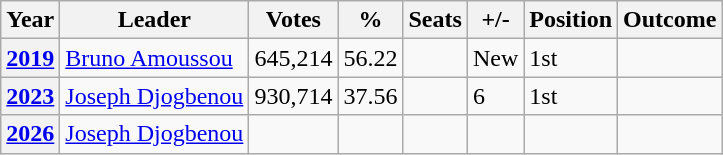<table class=wikitable>
<tr>
<th>Year</th>
<th>Leader</th>
<th>Votes</th>
<th>%</th>
<th>Seats</th>
<th>+/-</th>
<th>Position</th>
<th>Outcome</th>
</tr>
<tr>
<th><strong><a href='#'>2019</a></strong></th>
<td><a href='#'>Bruno Amoussou</a></td>
<td>645,214</td>
<td>56.22</td>
<td></td>
<td>New</td>
<td>1st</td>
<td></td>
</tr>
<tr>
<th><strong><a href='#'>2023</a></strong></th>
<td><a href='#'>Joseph Djogbenou</a></td>
<td>930,714</td>
<td>37.56</td>
<td></td>
<td> 6</td>
<td> 1st</td>
<td></td>
</tr>
<tr>
<th><a href='#'>2026</a></th>
<td><a href='#'>Joseph Djogbenou</a></td>
<td></td>
<td></td>
<td></td>
<td></td>
<td></td>
<td></td>
</tr>
</table>
